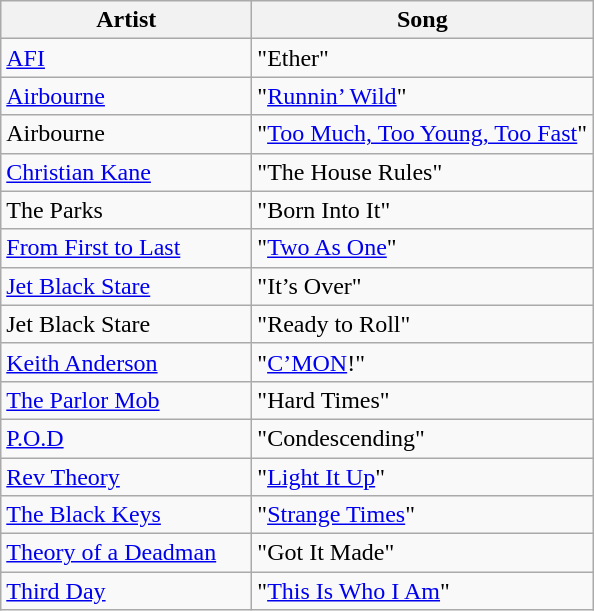<table class="wikitable">
<tr>
<th style="width:160px;">Artist</th>
<th style="width:220px;">Song</th>
</tr>
<tr>
<td><a href='#'>AFI</a></td>
<td>"Ether"</td>
</tr>
<tr>
<td><a href='#'>Airbourne</a></td>
<td>"<a href='#'>Runnin’ Wild</a>"</td>
</tr>
<tr>
<td>Airbourne</td>
<td>"<a href='#'>Too Much, Too Young, Too Fast</a>"</td>
</tr>
<tr>
<td><a href='#'>Christian Kane</a></td>
<td>"The House Rules"</td>
</tr>
<tr>
<td>The Parks</td>
<td>"Born Into It"</td>
</tr>
<tr>
<td><a href='#'>From First to Last</a></td>
<td>"<a href='#'>Two As One</a>"</td>
</tr>
<tr>
<td><a href='#'>Jet Black Stare</a></td>
<td>"It’s Over"</td>
</tr>
<tr>
<td>Jet Black Stare</td>
<td>"Ready to Roll"</td>
</tr>
<tr>
<td><a href='#'>Keith Anderson</a></td>
<td>"<a href='#'>C’MON</a>!"</td>
</tr>
<tr>
<td><a href='#'>The Parlor Mob</a></td>
<td>"Hard Times"</td>
</tr>
<tr>
<td><a href='#'>P.O.D</a></td>
<td>"Condescending"</td>
</tr>
<tr>
<td><a href='#'>Rev Theory</a></td>
<td>"<a href='#'>Light It Up</a>"</td>
</tr>
<tr>
<td><a href='#'>The Black Keys</a></td>
<td>"<a href='#'>Strange Times</a>"</td>
</tr>
<tr>
<td><a href='#'>Theory of a Deadman</a></td>
<td>"Got It Made"</td>
</tr>
<tr>
<td><a href='#'>Third Day</a></td>
<td>"<a href='#'>This Is Who I Am</a>"</td>
</tr>
</table>
